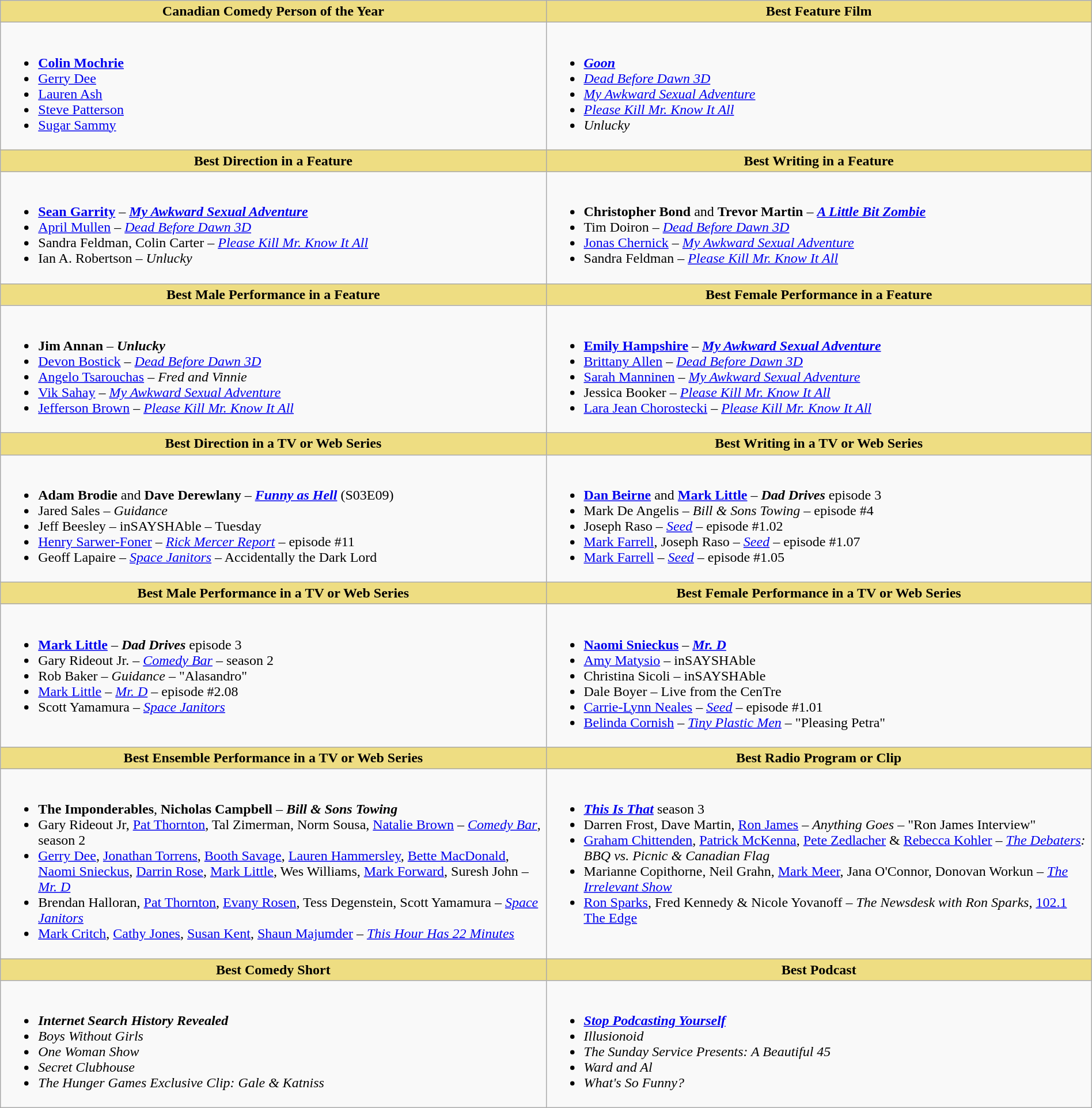<table class="wikitable" style="width:100%">
<tr>
<th style="background:#EEDD82; width:50%">Canadian Comedy Person of the Year</th>
<th style="background:#EEDD82; width:50%">Best Feature Film</th>
</tr>
<tr>
<td valign="top"><br><ul><li> <strong><a href='#'>Colin Mochrie</a></strong></li><li><a href='#'>Gerry Dee</a></li><li><a href='#'>Lauren Ash</a></li><li><a href='#'>Steve Patterson</a></li><li><a href='#'>Sugar Sammy</a></li></ul></td>
<td valign="top"><br><ul><li> <strong><em><a href='#'>Goon</a></em></strong></li><li><em><a href='#'>Dead Before Dawn 3D</a></em></li><li><em><a href='#'>My Awkward Sexual Adventure</a></em></li><li><em><a href='#'>Please Kill Mr. Know It All</a></em></li><li><em>Unlucky</em></li></ul></td>
</tr>
<tr>
<th style="background:#EEDD82; width:50%">Best Direction in a Feature</th>
<th style="background:#EEDD82; width:50%">Best Writing in a Feature</th>
</tr>
<tr>
<td valign="top"><br><ul><li> <strong><a href='#'>Sean Garrity</a></strong> – <strong><em><a href='#'>My Awkward Sexual Adventure</a></em></strong></li><li><a href='#'>April Mullen</a> – <em><a href='#'>Dead Before Dawn 3D</a></em></li><li>Sandra Feldman, Colin Carter – <em><a href='#'>Please Kill Mr. Know It All</a></em></li><li>Ian A. Robertson – <em>Unlucky</em></li></ul></td>
<td valign="top"><br><ul><li> <strong>Christopher Bond</strong> and <strong>Trevor Martin</strong> – <strong><em><a href='#'>A Little Bit Zombie</a></em></strong></li><li>Tim Doiron – <em><a href='#'>Dead Before Dawn 3D</a></em></li><li><a href='#'>Jonas Chernick</a> – <em><a href='#'>My Awkward Sexual Adventure</a></em></li><li>Sandra Feldman – <em><a href='#'>Please Kill Mr. Know It All</a></em></li></ul></td>
</tr>
<tr>
<th style="background:#EEDD82; width:50%">Best Male Performance in a Feature</th>
<th style="background:#EEDD82; width:50%">Best Female Performance in a Feature</th>
</tr>
<tr>
<td valign="top"><br><ul><li> <strong>Jim Annan</strong> – <strong><em>Unlucky</em></strong></li><li><a href='#'>Devon Bostick</a> – <em><a href='#'>Dead Before Dawn 3D</a></em></li><li><a href='#'>Angelo Tsarouchas</a> – <em>Fred and Vinnie</em></li><li><a href='#'>Vik Sahay</a> – <em><a href='#'>My Awkward Sexual Adventure</a></em></li><li><a href='#'>Jefferson Brown</a> – <em><a href='#'>Please Kill Mr. Know It All</a></em></li></ul></td>
<td valign="top"><br><ul><li> <strong><a href='#'>Emily Hampshire</a></strong> – <strong><em><a href='#'>My Awkward Sexual Adventure</a></em></strong></li><li><a href='#'>Brittany Allen</a> – <em><a href='#'>Dead Before Dawn 3D</a></em></li><li><a href='#'>Sarah Manninen</a> – <em><a href='#'>My Awkward Sexual Adventure</a></em></li><li>Jessica Booker – <em><a href='#'>Please Kill Mr. Know It All</a></em></li><li><a href='#'>Lara Jean Chorostecki</a> – <em><a href='#'>Please Kill Mr. Know It All</a></em></li></ul></td>
</tr>
<tr>
<th style="background:#EEDD82; width:50%">Best Direction in a TV or Web Series</th>
<th style="background:#EEDD82; width:50%">Best Writing in a TV or Web Series</th>
</tr>
<tr>
<td valign="top"><br><ul><li> <strong>Adam Brodie</strong> and <strong>Dave Derewlany</strong> – <strong><em><a href='#'>Funny as Hell</a></em></strong> (S03E09)</li><li>Jared Sales – <em>Guidance</em></li><li>Jeff Beesley – inSAYSHAble – Tuesday</li><li><a href='#'>Henry Sarwer-Foner</a> – <em><a href='#'>Rick Mercer Report</a></em> – episode #11</li><li>Geoff Lapaire – <em><a href='#'>Space Janitors</a></em> – Accidentally the Dark Lord</li></ul></td>
<td valign="top"><br><ul><li> <strong><a href='#'>Dan Beirne</a></strong> and <strong><a href='#'>Mark Little</a></strong> – <strong><em>Dad Drives</em></strong> episode 3</li><li>Mark De Angelis – <em>Bill & Sons Towing</em> – episode #4</li><li>Joseph Raso – <em><a href='#'>Seed</a></em> – episode #1.02</li><li><a href='#'>Mark Farrell</a>, Joseph Raso – <em><a href='#'>Seed</a></em> – episode #1.07</li><li><a href='#'>Mark Farrell</a> – <em><a href='#'>Seed</a></em> – episode #1.05</li></ul></td>
</tr>
<tr>
<th style="background:#EEDD82; width:50%">Best Male Performance in a TV or Web Series</th>
<th style="background:#EEDD82; width:50%">Best Female Performance in a TV or Web Series</th>
</tr>
<tr>
<td valign="top"><br><ul><li> <strong><a href='#'>Mark Little</a></strong> – <strong><em>Dad Drives</em></strong> episode 3</li><li>Gary Rideout Jr. – <em><a href='#'>Comedy Bar</a></em> – season 2</li><li>Rob Baker – <em>Guidance</em> – "Alasandro"</li><li><a href='#'>Mark Little</a> – <em><a href='#'>Mr. D</a></em> – episode #2.08</li><li>Scott Yamamura – <em><a href='#'>Space Janitors</a></em></li></ul></td>
<td valign="top"><br><ul><li> <strong><a href='#'>Naomi Snieckus</a></strong> – <strong><em><a href='#'>Mr. D</a></em></strong></li><li><a href='#'>Amy Matysio</a> – inSAYSHAble</li><li>Christina Sicoli – inSAYSHAble</li><li>Dale Boyer – Live from the CenTre</li><li><a href='#'>Carrie-Lynn Neales</a> – <em><a href='#'>Seed</a></em> – episode #1.01</li><li><a href='#'>Belinda Cornish</a> – <em><a href='#'>Tiny Plastic Men</a></em> – "Pleasing Petra"</li></ul></td>
</tr>
<tr>
<th style="background:#EEDD82; width:50%">Best Ensemble Performance in a TV or Web Series</th>
<th style="background:#EEDD82; width:50%">Best Radio Program or Clip</th>
</tr>
<tr>
<td valign="top"><br><ul><li> <strong>The Imponderables</strong>, <strong>Nicholas Campbell</strong> – <strong><em>Bill & Sons Towing</em></strong></li><li>Gary Rideout Jr, <a href='#'>Pat Thornton</a>, Tal Zimerman, Norm Sousa, <a href='#'>Natalie Brown</a> – <em><a href='#'>Comedy Bar</a></em>, season 2</li><li><a href='#'>Gerry Dee</a>, <a href='#'>Jonathan Torrens</a>, <a href='#'>Booth Savage</a>, <a href='#'>Lauren Hammersley</a>, <a href='#'>Bette MacDonald</a>, <a href='#'>Naomi Snieckus</a>, <a href='#'>Darrin Rose</a>, <a href='#'>Mark Little</a>, Wes Williams, <a href='#'>Mark Forward</a>, Suresh John – <em><a href='#'>Mr. D</a></em></li><li>Brendan Halloran, <a href='#'>Pat Thornton</a>, <a href='#'>Evany Rosen</a>, Tess Degenstein, Scott Yamamura – <em><a href='#'>Space Janitors</a></em></li><li><a href='#'>Mark Critch</a>, <a href='#'>Cathy Jones</a>, <a href='#'>Susan Kent</a>, <a href='#'>Shaun Majumder</a> – <em><a href='#'>This Hour Has 22 Minutes</a></em></li></ul></td>
<td valign="top"><br><ul><li> <strong><em><a href='#'>This Is That</a></em></strong> season 3</li><li>Darren Frost, Dave Martin, <a href='#'>Ron James</a> – <em>Anything Goes</em> – "Ron James Interview"</li><li><a href='#'>Graham Chittenden</a>, <a href='#'>Patrick McKenna</a>, <a href='#'>Pete Zedlacher</a> & <a href='#'>Rebecca Kohler</a> – <em><a href='#'>The Debaters</a>: BBQ vs. Picnic & Canadian Flag</em></li><li>Marianne Copithorne, Neil Grahn, <a href='#'>Mark Meer</a>, Jana O'Connor, Donovan Workun – <em><a href='#'>The Irrelevant Show</a></em></li><li><a href='#'>Ron Sparks</a>, Fred Kennedy & Nicole Yovanoff – <em>The Newsdesk with Ron Sparks</em>, <a href='#'>102.1 The Edge</a></li></ul></td>
</tr>
<tr>
<th style="background:#EEDD82; width:50%">Best Comedy Short</th>
<th style="background:#EEDD82; width:50%">Best Podcast</th>
</tr>
<tr>
<td valign="top"><br><ul><li> <strong><em>Internet Search History Revealed</em></strong></li><li><em>Boys Without Girls</em></li><li><em>One Woman Show</em></li><li><em>Secret Clubhouse</em></li><li><em>The Hunger Games Exclusive Clip: Gale & Katniss</em></li></ul></td>
<td valign="top"><br><ul><li> <strong><em><a href='#'>Stop Podcasting Yourself</a></em></strong></li><li><em>Illusionoid</em></li><li><em>The Sunday Service Presents: A Beautiful 45</em></li><li><em>Ward and Al</em></li><li><em>What's So Funny?</em></li></ul></td>
</tr>
</table>
